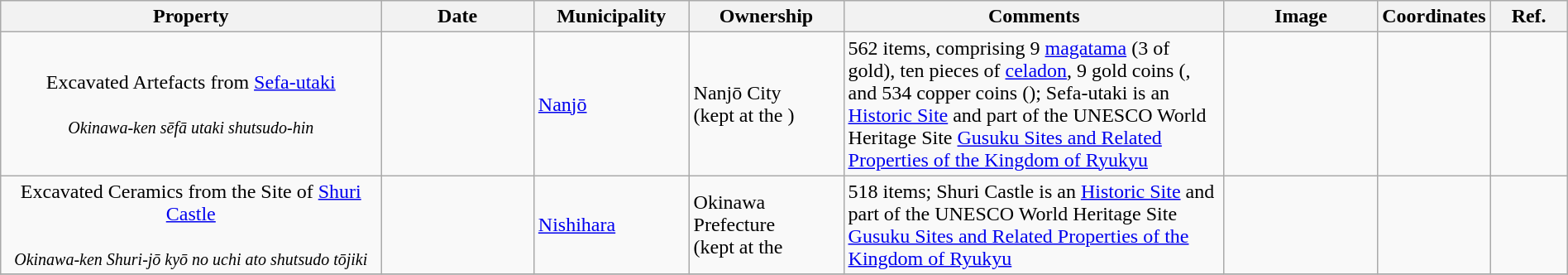<table class="wikitable sortable"  style="width:100%;">
<tr>
<th width="25%" align="left">Property</th>
<th width="10%" align="left">Date</th>
<th width="10%" align="left">Municipality</th>
<th width="10%" align="left">Ownership</th>
<th width="25%" align="left" class="unsortable">Comments</th>
<th width="10%" align="left" class="unsortable">Image</th>
<th width="5%" align="left" class="unsortable">Coordinates</th>
<th width="5%" align="left" class="unsortable">Ref.</th>
</tr>
<tr>
<td align="center">Excavated Artefacts from <a href='#'>Sefa-utaki</a><br><br><small><em>Okinawa-ken sēfā utaki shutsudo-hin</em></small></td>
<td></td>
<td><a href='#'>Nanjō</a></td>
<td>Nanjō City<br>(kept at the )</td>
<td>562 items, comprising 9 <a href='#'>magatama</a> (3 of gold), ten pieces of <a href='#'>celadon</a>, 9 gold coins (, and 534 copper coins (); Sefa-utaki is an <a href='#'>Historic Site</a> and part of the UNESCO World Heritage Site <a href='#'>Gusuku Sites and Related Properties of the Kingdom of Ryukyu</a></td>
<td></td>
<td></td>
<td></td>
</tr>
<tr>
<td align="center">Excavated Ceramics from the Site of <a href='#'>Shuri Castle</a><br><br><small><em>Okinawa-ken Shuri-jō kyō no uchi ato shutsudo tōjiki</em></small></td>
<td></td>
<td><a href='#'>Nishihara</a></td>
<td>Okinawa Prefecture<br>(kept at the </td>
<td>518 items; Shuri Castle is an <a href='#'>Historic Site</a> and part of the UNESCO World Heritage Site <a href='#'>Gusuku Sites and Related Properties of the Kingdom of Ryukyu</a></td>
<td></td>
<td></td>
<td></td>
</tr>
<tr>
</tr>
</table>
